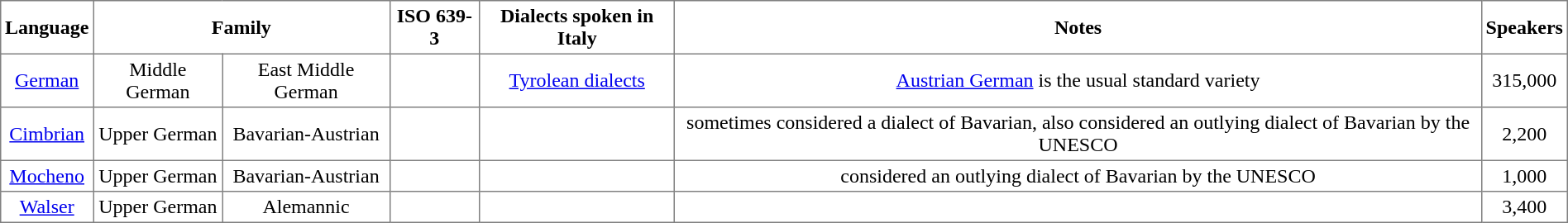<table class="toccolours sortable" border="1" cellpadding="3" style="border-collapse:collapse; text-align:center">
<tr>
<th>Language</th>
<th colspan="2">Family</th>
<th>ISO 639-3</th>
<th>Dialects spoken in Italy</th>
<th>Notes</th>
<th>Speakers</th>
</tr>
<tr>
<td><a href='#'>German</a></td>
<td>Middle German</td>
<td>East Middle German</td>
<td></td>
<td><a href='#'>Tyrolean dialects</a></td>
<td><a href='#'>Austrian German</a> is the usual standard variety</td>
<td>315,000</td>
</tr>
<tr>
<td><a href='#'>Cimbrian</a></td>
<td>Upper German</td>
<td>Bavarian-Austrian</td>
<td></td>
<td></td>
<td>sometimes considered a dialect of Bavarian, also considered an outlying dialect of Bavarian by the UNESCO</td>
<td>2,200</td>
</tr>
<tr>
<td><a href='#'>Mocheno</a></td>
<td>Upper German</td>
<td>Bavarian-Austrian</td>
<td></td>
<td></td>
<td>considered an outlying dialect of Bavarian by the UNESCO</td>
<td>1,000</td>
</tr>
<tr>
<td><a href='#'>Walser</a></td>
<td>Upper German</td>
<td>Alemannic</td>
<td></td>
<td></td>
<td></td>
<td>3,400</td>
</tr>
</table>
